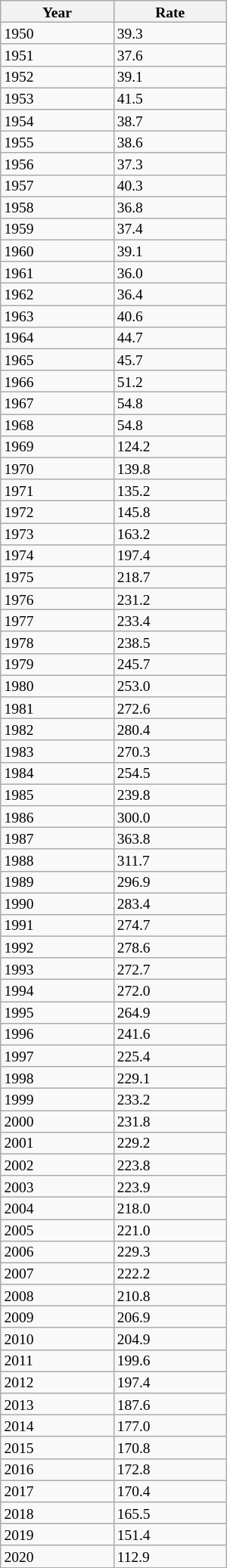<table class="wikitable sortable floatright mw-collapsible" style="width:200px;font-size:small;line-height:1;">
<tr>
<th style="width:50%;">Year</th>
<th>Rate</th>
</tr>
<tr>
<td>1950</td>
<td>39.3</td>
</tr>
<tr>
<td>1951</td>
<td>37.6</td>
</tr>
<tr>
<td>1952</td>
<td>39.1</td>
</tr>
<tr>
<td>1953</td>
<td>41.5</td>
</tr>
<tr>
<td>1954</td>
<td>38.7</td>
</tr>
<tr>
<td>1955</td>
<td>38.6</td>
</tr>
<tr>
<td>1956</td>
<td>37.3</td>
</tr>
<tr>
<td>1957</td>
<td>40.3</td>
</tr>
<tr>
<td>1958</td>
<td>36.8</td>
</tr>
<tr>
<td>1959</td>
<td>37.4</td>
</tr>
<tr>
<td>1960</td>
<td>39.1</td>
</tr>
<tr>
<td>1961</td>
<td>36.0</td>
</tr>
<tr>
<td>1962</td>
<td>36.4</td>
</tr>
<tr>
<td>1963</td>
<td>40.6</td>
</tr>
<tr>
<td>1964</td>
<td>44.7</td>
</tr>
<tr>
<td>1965</td>
<td>45.7</td>
</tr>
<tr>
<td>1966</td>
<td>51.2</td>
</tr>
<tr>
<td>1967</td>
<td>54.8</td>
</tr>
<tr>
<td>1968</td>
<td>54.8</td>
</tr>
<tr>
<td>1969</td>
<td>124.2</td>
</tr>
<tr>
<td>1970</td>
<td>139.8</td>
</tr>
<tr>
<td>1971</td>
<td>135.2</td>
</tr>
<tr>
<td>1972</td>
<td>145.8</td>
</tr>
<tr>
<td>1973</td>
<td>163.2</td>
</tr>
<tr>
<td>1974</td>
<td>197.4</td>
</tr>
<tr>
<td>1975</td>
<td>218.7</td>
</tr>
<tr>
<td>1976</td>
<td>231.2</td>
</tr>
<tr>
<td>1977</td>
<td>233.4</td>
</tr>
<tr>
<td>1978</td>
<td>238.5</td>
</tr>
<tr>
<td>1979</td>
<td>245.7</td>
</tr>
<tr>
<td>1980</td>
<td>253.0</td>
</tr>
<tr>
<td>1981</td>
<td>272.6</td>
</tr>
<tr>
<td>1982</td>
<td>280.4</td>
</tr>
<tr>
<td>1983</td>
<td>270.3</td>
</tr>
<tr>
<td>1984</td>
<td>254.5</td>
</tr>
<tr>
<td>1985</td>
<td>239.8</td>
</tr>
<tr>
<td>1986</td>
<td>300.0</td>
</tr>
<tr>
<td>1987</td>
<td>363.8</td>
</tr>
<tr>
<td>1988</td>
<td>311.7</td>
</tr>
<tr>
<td>1989</td>
<td>296.9</td>
</tr>
<tr>
<td>1990</td>
<td>283.4</td>
</tr>
<tr>
<td>1991</td>
<td>274.7</td>
</tr>
<tr>
<td>1992</td>
<td>278.6</td>
</tr>
<tr>
<td>1993</td>
<td>272.7</td>
</tr>
<tr>
<td>1994</td>
<td>272.0</td>
</tr>
<tr>
<td>1995</td>
<td>264.9</td>
</tr>
<tr>
<td>1996</td>
<td>241.6</td>
</tr>
<tr>
<td>1997</td>
<td>225.4</td>
</tr>
<tr>
<td>1998</td>
<td>229.1</td>
</tr>
<tr>
<td>1999</td>
<td>233.2</td>
</tr>
<tr>
<td>2000</td>
<td>231.8</td>
</tr>
<tr>
<td>2001</td>
<td>229.2</td>
</tr>
<tr>
<td>2002</td>
<td>223.8</td>
</tr>
<tr>
<td>2003</td>
<td>223.9</td>
</tr>
<tr>
<td>2004</td>
<td>218.0</td>
</tr>
<tr>
<td>2005</td>
<td>221.0</td>
</tr>
<tr>
<td>2006</td>
<td>229.3</td>
</tr>
<tr>
<td>2007</td>
<td>222.2</td>
</tr>
<tr>
<td>2008</td>
<td>210.8</td>
</tr>
<tr>
<td>2009</td>
<td>206.9</td>
</tr>
<tr>
<td>2010</td>
<td>204.9</td>
</tr>
<tr>
<td>2011</td>
<td>199.6</td>
</tr>
<tr>
<td>2012</td>
<td>197.4</td>
</tr>
<tr>
<td>2013</td>
<td>187.6</td>
</tr>
<tr>
<td>2014</td>
<td>177.0</td>
</tr>
<tr>
<td>2015</td>
<td>170.8</td>
</tr>
<tr>
<td>2016</td>
<td>172.8</td>
</tr>
<tr>
<td>2017</td>
<td>170.4</td>
</tr>
<tr>
<td>2018</td>
<td>165.5</td>
</tr>
<tr>
<td>2019</td>
<td>151.4</td>
</tr>
<tr>
<td>2020</td>
<td>112.9</td>
</tr>
<tr>
</tr>
</table>
